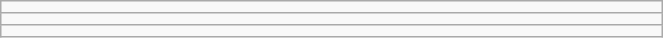<table class="wikitable" style=" text-align:center; font-size:110%;" width="35%">
<tr>
<td></td>
</tr>
<tr>
<td></td>
</tr>
<tr>
<td></td>
</tr>
</table>
